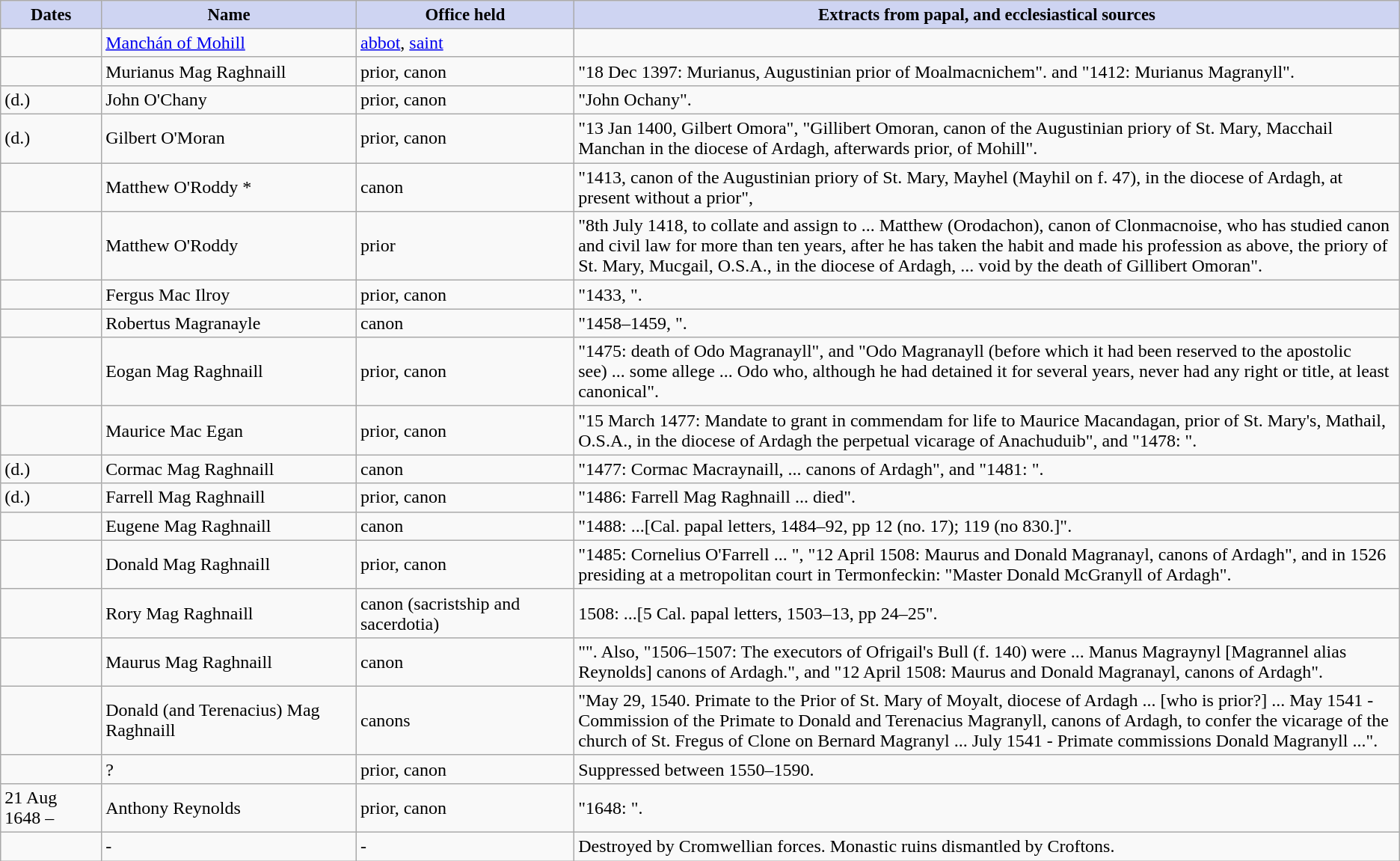<table class="wikitable">
<tr>
<th scope="col" style="background: #CED4F2; font-size: 95%">Dates</th>
<th scope="col" style="background: #CED4F2; font-size: 95%">Name</th>
<th scope="col" style="background: #CED4F2; font-size: 95%">Office held</th>
<th scope="col" style="background: #CED4F2; width: 59%; font-size: 95%">Extracts from papal, and ecclesiastical sources</th>
</tr>
<tr>
<td></td>
<td><a href='#'>Manchán of Mohill</a></td>
<td><a href='#'>abbot</a>, <a href='#'>saint</a></td>
<td></td>
</tr>
<tr>
<td></td>
<td>Murianus Mag Raghnaill</td>
<td>prior, canon</td>
<td>"18 Dec 1397: Murianus, Augustinian prior of Moalmacnichem". and "1412: Murianus Magranyll".</td>
</tr>
<tr>
<td> (d.)</td>
<td>John O'Chany</td>
<td>prior, canon</td>
<td>"John Ochany".</td>
</tr>
<tr>
<td> (d.)</td>
<td>Gilbert O'Moran</td>
<td>prior, canon</td>
<td>"13 Jan 1400, Gilbert Omora", "Gillibert Omoran, canon of the Augustinian priory of St. Mary, Macchail Manchan in the diocese of Ardagh, afterwards prior, of Mohill".</td>
</tr>
<tr>
<td></td>
<td>Matthew O'Roddy *</td>
<td>canon</td>
<td>"1413, canon of the Augustinian priory of St. Mary, Mayhel (Mayhil on f. 47), in the diocese of Ardagh, at present without a prior",</td>
</tr>
<tr>
<td></td>
<td>Matthew O'Roddy</td>
<td>prior</td>
<td>"8th July 1418, to collate and assign to ... Matthew (Orodachon), canon of Clonmacnoise, who has studied canon and civil law for more than ten years, after he has taken the habit and made his profession as above, the priory of St. Mary, Mucgail, O.S.A., in the diocese of Ardagh, ... void by the death of Gillibert Omoran".</td>
</tr>
<tr>
<td></td>
<td>Fergus Mac Ilroy</td>
<td>prior, canon</td>
<td>"1433, ".</td>
</tr>
<tr>
<td></td>
<td>Robertus Magranayle</td>
<td>canon</td>
<td>"1458–1459, ".</td>
</tr>
<tr>
<td></td>
<td>Eogan Mag Raghnaill</td>
<td>prior, canon</td>
<td>"1475: death of Odo Magranayll", and "Odo Magranayll (before which it had been reserved to the apostolic see) ... some allege ... Odo who, although he had detained it for several years, never had any right or title, at least canonical".</td>
</tr>
<tr>
<td></td>
<td>Maurice Mac Egan</td>
<td>prior, canon</td>
<td>"15 March 1477: Mandate to grant in commendam for life to Maurice Macandagan, prior of St. Mary's, Mathail, O.S.A., in the diocese of Ardagh the perpetual vicarage of Anachuduib", and "1478: ".</td>
</tr>
<tr>
<td> (d.)</td>
<td>Cormac Mag Raghnaill</td>
<td>canon</td>
<td>"1477: Cormac Macraynaill, ... canons of Ardagh", and "1481: ".</td>
</tr>
<tr>
<td> (d.)</td>
<td>Farrell Mag Raghnaill</td>
<td>prior, canon</td>
<td>"1486: Farrell Mag Raghnaill ... died".</td>
</tr>
<tr>
<td></td>
<td>Eugene Mag Raghnaill</td>
<td>canon</td>
<td>"1488: ...[Cal. papal letters, 1484–92, pp 12 (no. 17); 119 (no 830.]".</td>
</tr>
<tr>
<td></td>
<td>Donald Mag Raghnaill</td>
<td>prior, canon</td>
<td>"1485: Cornelius O'Farrell ...   ", "12 April 1508: Maurus and Donald Magranayl, canons of Ardagh", and in 1526 presiding at a metropolitan court in Termonfeckin: "Master Donald McGranyll of Ardagh".</td>
</tr>
<tr>
<td></td>
<td>Rory Mag Raghnaill</td>
<td>canon (sacristship and sacerdotia)</td>
<td>1508: ...[5 Cal. papal letters, 1503–13, pp 24–25".</td>
</tr>
<tr>
<td></td>
<td>Maurus Mag Raghnaill</td>
<td>canon</td>
<td>"". Also, "1506–1507: The executors of Ofrigail's Bull (f. 140) were ... Manus Magraynyl [Magrannel alias Reynolds] canons of Ardagh.", and "12 April 1508: Maurus and Donald Magranayl, canons of Ardagh".</td>
</tr>
<tr>
<td></td>
<td>Donald (and Terenacius) Mag Raghnaill</td>
<td>canons</td>
<td>"May 29, 1540. Primate to the Prior of St. Mary of Moyalt, diocese of Ardagh ... [who is prior?] ...  May 1541 - Commission of the Primate to Donald and Terenacius Magranyll, canons of Ardagh, to confer the vicarage of the church of St. Fregus of Clone on Bernard Magranyl ... July 1541 - Primate commissions Donald Magranyll ...".</td>
</tr>
<tr>
<td></td>
<td>?</td>
<td>prior, canon</td>
<td>Suppressed between 1550–1590.</td>
</tr>
<tr>
<td>21 Aug 1648 – </td>
<td>Anthony Reynolds</td>
<td>prior, canon</td>
<td>"1648: ".</td>
</tr>
<tr>
<td></td>
<td>-</td>
<td>-</td>
<td>Destroyed by Cromwellian forces. Monastic ruins dismantled by Croftons.</td>
</tr>
</table>
